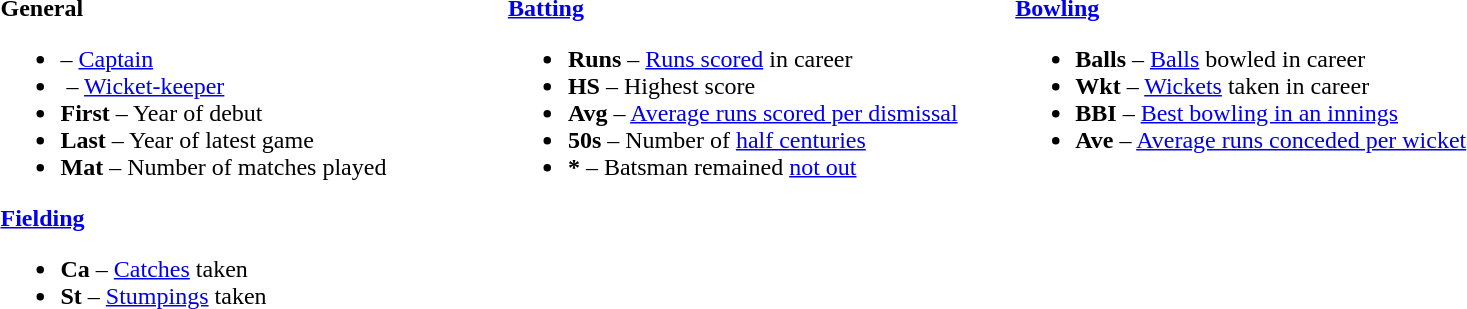<table>
<tr>
<td valign="top" style="width:30%"><br><strong>General</strong><ul><li> – <a href='#'>Captain</a></li><li> – <a href='#'>Wicket-keeper</a></li><li><strong>First</strong> – Year of debut</li><li><strong>Last</strong> – Year of latest game</li><li><strong>Mat</strong> – Number of matches played</li></ul><strong><a href='#'>Fielding</a></strong><ul><li><strong>Ca</strong> – <a href='#'>Catches</a> taken</li><li><strong>St</strong> – <a href='#'>Stumpings</a> taken</li></ul></td>
<td valign="top" style="width:30%"><br><strong><a href='#'>Batting</a></strong><ul><li><strong>Runs</strong> – <a href='#'>Runs scored</a> in career</li><li><strong>HS</strong> – Highest score</li><li><strong>Avg</strong> – <a href='#'>Average runs scored per dismissal</a></li><li><strong>50s</strong> – Number of <a href='#'>half centuries</a></li><li><strong>*</strong> – Batsman remained <a href='#'>not out</a></li></ul></td>
<td valign="top" style="width:30%"><br><strong><a href='#'>Bowling</a></strong><ul><li><strong>Balls</strong> – <a href='#'>Balls</a> bowled in career</li><li><strong>Wkt</strong> – <a href='#'>Wickets</a> taken in career</li><li><strong>BBI</strong> – <a href='#'>Best bowling in an innings</a></li><li><strong>Ave</strong> – <a href='#'>Average runs conceded per wicket</a></li></ul></td>
</tr>
</table>
